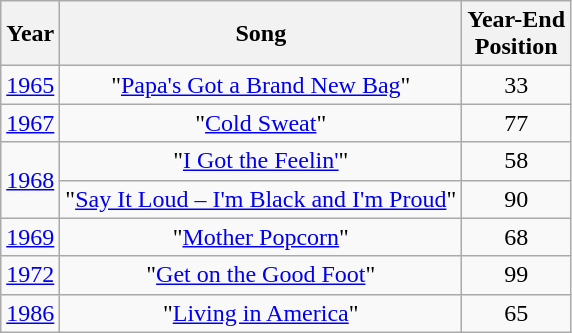<table class="wikitable plainrowheaders" style="text-align:center;" border="1">
<tr>
<th>Year</th>
<th>Song</th>
<th>Year-End<br>Position</th>
</tr>
<tr>
<td scope="row"><a href='#'>1965</a></td>
<td>"<a href='#'>Papa's Got a Brand New Bag</a>"</td>
<td>33</td>
</tr>
<tr>
<td scope="row"><a href='#'>1967</a></td>
<td>"<a href='#'>Cold Sweat</a>"</td>
<td>77</td>
</tr>
<tr>
<td scope="row" rowspan="2"><a href='#'>1968</a></td>
<td>"<a href='#'>I Got the Feelin'</a>"</td>
<td>58</td>
</tr>
<tr>
<td>"<a href='#'>Say It Loud – I'm Black and I'm Proud</a>"</td>
<td>90</td>
</tr>
<tr>
<td scope="row"><a href='#'>1969</a></td>
<td>"<a href='#'>Mother Popcorn</a>"</td>
<td>68</td>
</tr>
<tr>
<td scope="row"><a href='#'>1972</a></td>
<td>"<a href='#'>Get on the Good Foot</a>"</td>
<td>99</td>
</tr>
<tr>
<td scope="row"><a href='#'>1986</a></td>
<td>"<a href='#'>Living in America</a>"</td>
<td>65</td>
</tr>
</table>
